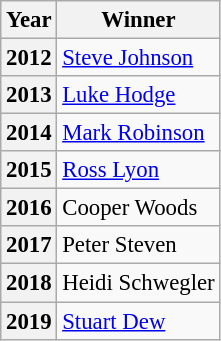<table class="wikitable" style="font-size: 95%;">
<tr>
<th>Year</th>
<th>Winner</th>
</tr>
<tr>
<th>2012</th>
<td><a href='#'>Steve Johnson</a></td>
</tr>
<tr>
<th>2013</th>
<td><a href='#'>Luke Hodge</a></td>
</tr>
<tr>
<th>2014</th>
<td><a href='#'>Mark Robinson</a></td>
</tr>
<tr>
<th>2015</th>
<td><a href='#'>Ross Lyon</a></td>
</tr>
<tr>
<th>2016</th>
<td>Cooper Woods</td>
</tr>
<tr>
<th>2017</th>
<td>Peter Steven</td>
</tr>
<tr>
<th>2018</th>
<td>Heidi Schwegler</td>
</tr>
<tr>
<th>2019</th>
<td><a href='#'>Stuart Dew</a></td>
</tr>
</table>
